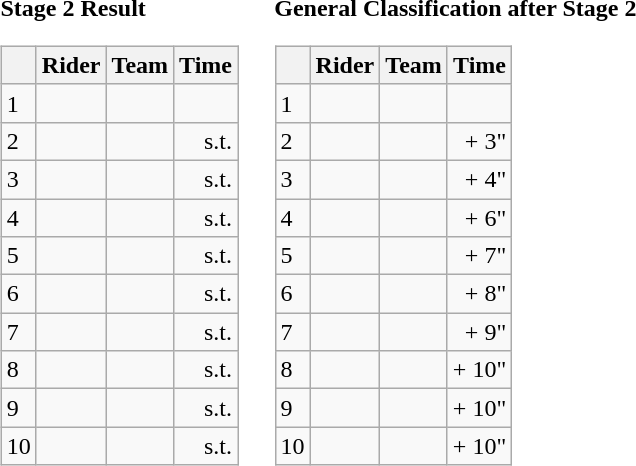<table>
<tr>
<td><strong>Stage 2 Result</strong><br><table class="wikitable">
<tr>
<th></th>
<th>Rider</th>
<th>Team</th>
<th>Time</th>
</tr>
<tr>
<td>1</td>
<td></td>
<td></td>
<td align="right"></td>
</tr>
<tr>
<td>2</td>
<td></td>
<td></td>
<td align="right">s.t.</td>
</tr>
<tr>
<td>3</td>
<td></td>
<td></td>
<td align="right">s.t.</td>
</tr>
<tr>
<td>4</td>
<td></td>
<td></td>
<td align="right">s.t.</td>
</tr>
<tr>
<td>5</td>
<td></td>
<td></td>
<td align="right">s.t.</td>
</tr>
<tr>
<td>6</td>
<td></td>
<td></td>
<td align="right">s.t.</td>
</tr>
<tr>
<td>7</td>
<td></td>
<td></td>
<td align="right">s.t.</td>
</tr>
<tr>
<td>8</td>
<td></td>
<td></td>
<td align="right">s.t.</td>
</tr>
<tr>
<td>9</td>
<td></td>
<td></td>
<td align="right">s.t.</td>
</tr>
<tr>
<td>10</td>
<td></td>
<td></td>
<td align="right">s.t.</td>
</tr>
</table>
</td>
<td></td>
<td><strong>General Classification after Stage 2</strong><br><table class="wikitable">
<tr>
<th></th>
<th>Rider</th>
<th>Team</th>
<th>Time</th>
</tr>
<tr>
<td>1</td>
<td> </td>
<td></td>
<td align="right"></td>
</tr>
<tr>
<td>2</td>
<td></td>
<td></td>
<td align="right">+ 3"</td>
</tr>
<tr>
<td>3</td>
<td></td>
<td></td>
<td align="right">+ 4"</td>
</tr>
<tr>
<td>4</td>
<td></td>
<td></td>
<td align="right">+ 6"</td>
</tr>
<tr>
<td>5</td>
<td></td>
<td></td>
<td align="right">+ 7"</td>
</tr>
<tr>
<td>6</td>
<td> </td>
<td></td>
<td align="right">+ 8"</td>
</tr>
<tr>
<td>7</td>
<td></td>
<td></td>
<td align="right">+ 9"</td>
</tr>
<tr>
<td>8</td>
<td></td>
<td></td>
<td align="right">+ 10"</td>
</tr>
<tr>
<td>9</td>
<td></td>
<td></td>
<td align="right">+ 10"</td>
</tr>
<tr>
<td>10</td>
<td></td>
<td></td>
<td align="right">+ 10"</td>
</tr>
</table>
</td>
</tr>
</table>
